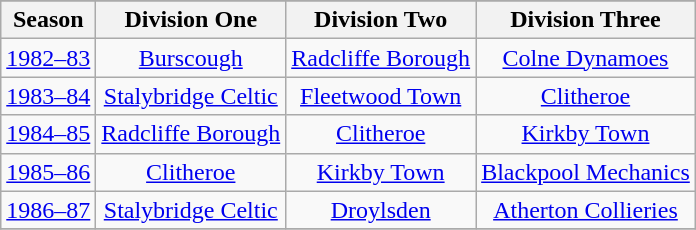<table class="wikitable" style="text-align: center">
<tr>
</tr>
<tr>
<th>Season</th>
<th>Division One</th>
<th>Division Two</th>
<th>Division Three</th>
</tr>
<tr>
<td><a href='#'>1982–83</a></td>
<td><a href='#'>Burscough</a></td>
<td><a href='#'>Radcliffe Borough</a></td>
<td><a href='#'>Colne Dynamoes</a></td>
</tr>
<tr>
<td><a href='#'>1983–84</a></td>
<td><a href='#'>Stalybridge Celtic</a></td>
<td><a href='#'>Fleetwood Town</a></td>
<td><a href='#'>Clitheroe</a></td>
</tr>
<tr>
<td><a href='#'>1984–85</a></td>
<td><a href='#'>Radcliffe Borough</a></td>
<td><a href='#'>Clitheroe</a></td>
<td><a href='#'>Kirkby Town</a></td>
</tr>
<tr>
<td><a href='#'>1985–86</a></td>
<td><a href='#'>Clitheroe</a></td>
<td><a href='#'>Kirkby Town</a></td>
<td><a href='#'>Blackpool Mechanics</a></td>
</tr>
<tr>
<td><a href='#'>1986–87</a></td>
<td><a href='#'>Stalybridge Celtic</a></td>
<td><a href='#'>Droylsden</a></td>
<td><a href='#'>Atherton Collieries</a></td>
</tr>
<tr>
</tr>
</table>
